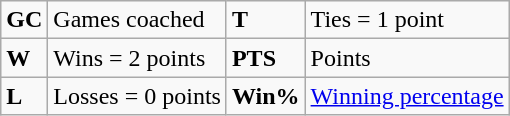<table class="wikitable">
<tr>
<td><strong>GC</strong></td>
<td>Games coached</td>
<td><strong>T</strong></td>
<td>Ties = 1 point</td>
</tr>
<tr>
<td><strong>W</strong></td>
<td>Wins = 2 points</td>
<td><strong>PTS</strong></td>
<td>Points</td>
</tr>
<tr>
<td><strong>L</strong></td>
<td>Losses = 0 points</td>
<td><strong>Win%</strong></td>
<td><a href='#'>Winning percentage</a></td>
</tr>
</table>
